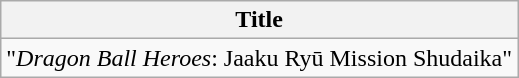<table class="wikitable">
<tr>
<th>Title</th>
</tr>
<tr>
<td>"<em>Dragon Ball Heroes</em>: Jaaku Ryū Mission Shudaika"</td>
</tr>
</table>
